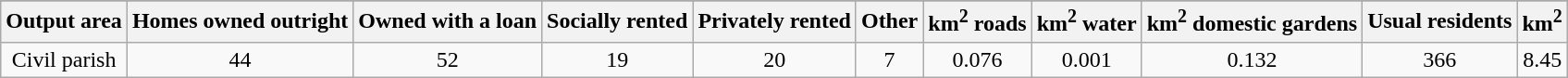<table class="wikitable">
<tr>
</tr>
<tr>
<th>Output area</th>
<th>Homes owned outright</th>
<th>Owned with a loan</th>
<th>Socially rented</th>
<th>Privately rented</th>
<th>Other</th>
<th>km<sup>2</sup> roads</th>
<th>km<sup>2</sup> water</th>
<th>km<sup>2</sup>  domestic gardens</th>
<th>Usual residents</th>
<th>km<sup>2</sup></th>
</tr>
<tr align=center>
<td>Civil parish</td>
<td>44</td>
<td>52</td>
<td>19</td>
<td>20</td>
<td>7</td>
<td>0.076</td>
<td>0.001</td>
<td>0.132</td>
<td>366</td>
<td>8.45</td>
</tr>
</table>
